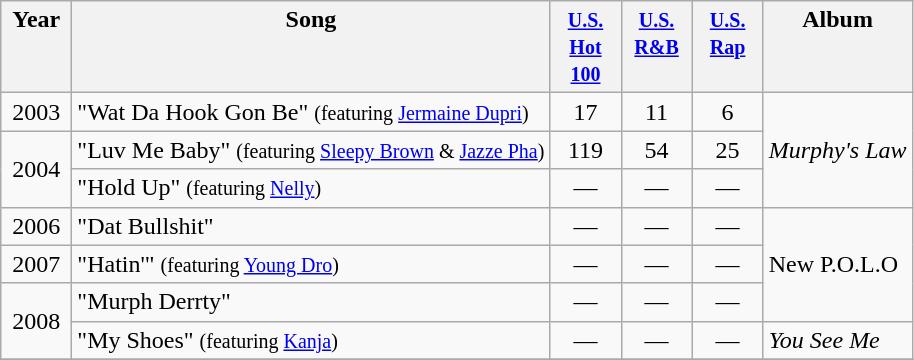<table class="wikitable">
<tr>
<th align="center" valign="top" width="40">Year</th>
<th align="left" valign="top">Song</th>
<th align="center" valign="top" width="40"><small><a href='#'>U.S. Hot 100</a></small></th>
<th align="center" valign="top" width="40"><small><a href='#'>U.S. R&B</a></small></th>
<th align="center" valign="top" width="40"><small><a href='#'>U.S. Rap</a></small></th>
<th align="left" valign="top">Album</th>
</tr>
<tr>
<td align="center" rowspan="1">2003</td>
<td align="left" valign="top">"Wat Da Hook Gon Be" <small>(featuring <a href='#'>Jermaine Dupri</a>)</small></td>
<td align="center" valign="top">17</td>
<td align="center" valign="top">11</td>
<td align="center" valign="top">6</td>
<td align="left" rowspan="3"><em>Murphy's Law</em></td>
</tr>
<tr>
<td align="center" rowspan="2">2004</td>
<td align="left" valign="top">"Luv Me Baby" <small>(featuring <a href='#'>Sleepy Brown</a> & <a href='#'>Jazze Pha</a>)</small></td>
<td align="center" valign="top">119</td>
<td align="center" valign="top">54</td>
<td align="center" valign="top">25</td>
</tr>
<tr>
<td align="left" valign="top">"Hold Up" <small>(featuring <a href='#'>Nelly</a>)</small></td>
<td align="center" valign="top">—</td>
<td align="center" valign="top">—</td>
<td align="center" valign="top">—</td>
</tr>
<tr>
<td align="center" rowspan="1">2006</td>
<td align="left" valign="top">"Dat Bullshit"</td>
<td align="center" valign="top">—</td>
<td align="center" valign="top">—</td>
<td align="center" valign="top">—</td>
<td align="left" rowspan="3">New P.O.L.O</td>
</tr>
<tr>
<td align="center" rowspan="1">2007</td>
<td align="left" valign="top">"Hatin'" <small>(featuring <a href='#'>Young Dro</a>)</small></td>
<td align="center" valign="top">—</td>
<td align="center" valign="top">—</td>
<td align="center" valign="top">—</td>
</tr>
<tr>
<td align="center" rowspan="2">2008</td>
<td align="left" valign="top">"Murph Derrty"</td>
<td align="center" valign="top">—</td>
<td align="center" valign="top">—</td>
<td align="center" valign="top">—</td>
</tr>
<tr>
<td align="left" valign="top">"My Shoes" <small>(featuring <a href='#'>Kanja</a>)</small></td>
<td align="center" valign="top">—</td>
<td align="center" valign="top">—</td>
<td align="center" valign="top">—</td>
<td align="left" rowspan="1"><em>You See Me</em></td>
</tr>
<tr>
</tr>
</table>
